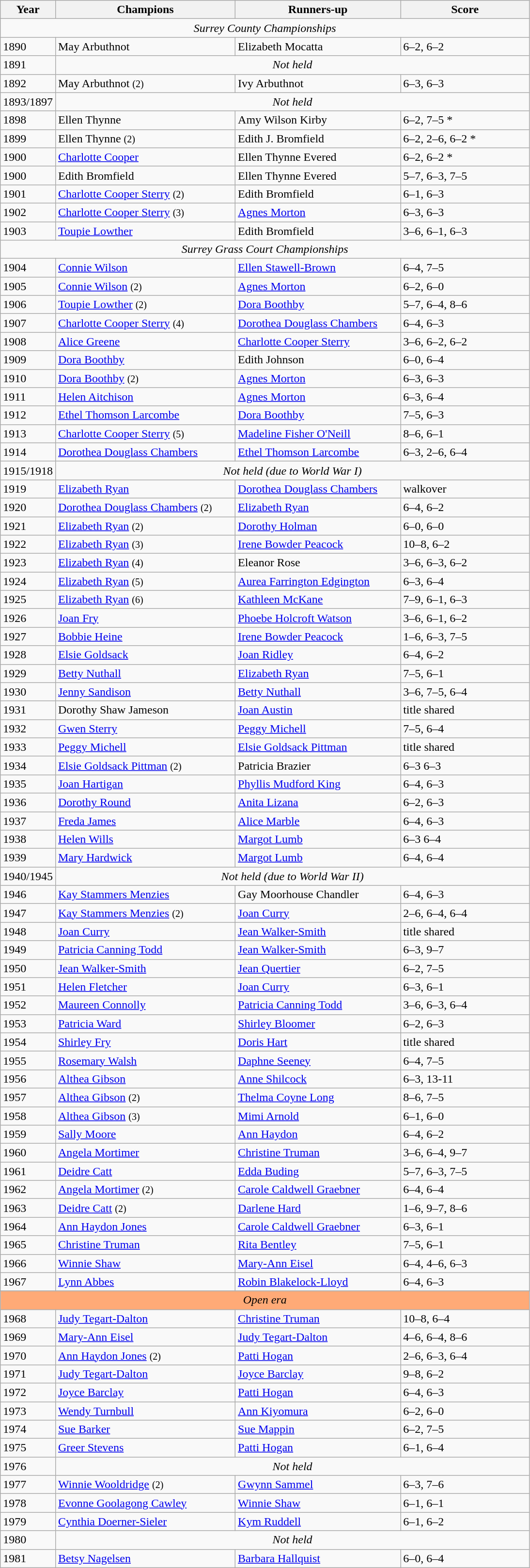<table class="wikitable">
<tr>
<th style="width:60px">Year</th>
<th style="width:240px">Champions</th>
<th style="width:220px">Runners-up</th>
<th style="width:170px" class="unsortable">Score</th>
</tr>
<tr>
<td colspan=4 align=center><em>Surrey County Championships</em></td>
</tr>
<tr>
<td>1890</td>
<td>  May Arbuthnot</td>
<td> Elizabeth Mocatta</td>
<td>6–2, 6–2</td>
</tr>
<tr>
<td>1891</td>
<td colspan=4 align=center><em>Not held</em></td>
</tr>
<tr>
<td>1892</td>
<td>  May Arbuthnot  <small>(2)</small></td>
<td>  Ivy Arbuthnot</td>
<td>6–3, 6–3</td>
</tr>
<tr>
<td>1893/1897</td>
<td colspan=4 align=center><em>Not held</em></td>
</tr>
<tr>
<td>1898</td>
<td> Ellen Thynne</td>
<td> Amy Wilson Kirby</td>
<td>6–2, 7–5 *</td>
</tr>
<tr>
<td>1899</td>
<td> Ellen Thynne  <small>(2)</small></td>
<td> Edith J. Bromfield</td>
<td>6–2, 2–6, 6–2 *</td>
</tr>
<tr>
<td>1900</td>
<td> <a href='#'>Charlotte Cooper</a></td>
<td> Ellen Thynne Evered</td>
<td>6–2, 6–2 *</td>
</tr>
<tr>
<td>1900</td>
<td> Edith Bromfield</td>
<td> Ellen Thynne Evered</td>
<td>5–7, 6–3, 7–5</td>
</tr>
<tr>
<td>1901</td>
<td> <a href='#'>Charlotte Cooper Sterry</a>  <small>(2)</small></td>
<td> Edith Bromfield</td>
<td>6–1, 6–3</td>
</tr>
<tr>
<td>1902</td>
<td> <a href='#'>Charlotte Cooper Sterry</a>  <small>(3)</small></td>
<td> <a href='#'>Agnes Morton</a></td>
<td>6–3, 6–3</td>
</tr>
<tr>
<td>1903</td>
<td> <a href='#'>Toupie Lowther</a></td>
<td> Edith Bromfield</td>
<td>3–6, 6–1, 6–3</td>
</tr>
<tr>
<td colspan=4 align=center><em>Surrey Grass Court Championships</em></td>
</tr>
<tr>
<td>1904</td>
<td> <a href='#'>Connie Wilson</a></td>
<td> <a href='#'>Ellen Stawell-Brown</a></td>
<td>6–4, 7–5</td>
</tr>
<tr>
<td>1905</td>
<td> <a href='#'>Connie Wilson</a>  <small>(2)</small></td>
<td> <a href='#'>Agnes Morton</a></td>
<td>6–2, 6–0</td>
</tr>
<tr>
<td>1906</td>
<td> <a href='#'>Toupie Lowther</a>  <small>(2)</small></td>
<td> <a href='#'>Dora Boothby</a></td>
<td>5–7, 6–4, 8–6</td>
</tr>
<tr>
<td>1907</td>
<td> <a href='#'>Charlotte Cooper Sterry</a>  <small>(4)</small></td>
<td> <a href='#'>Dorothea Douglass Chambers</a></td>
<td>6–4, 6–3</td>
</tr>
<tr>
<td>1908</td>
<td> <a href='#'>Alice Greene</a></td>
<td> <a href='#'>Charlotte Cooper Sterry</a></td>
<td>3–6, 6–2, 6–2</td>
</tr>
<tr>
<td>1909</td>
<td> <a href='#'>Dora Boothby</a></td>
<td> Edith Johnson</td>
<td>6–0, 6–4</td>
</tr>
<tr>
<td>1910</td>
<td> <a href='#'>Dora Boothby</a>  <small>(2)</small></td>
<td> <a href='#'>Agnes Morton</a></td>
<td>6–3, 6–3</td>
</tr>
<tr>
<td>1911</td>
<td> <a href='#'>Helen Aitchison</a></td>
<td> <a href='#'>Agnes Morton</a></td>
<td>6–3, 6–4</td>
</tr>
<tr>
<td>1912</td>
<td> <a href='#'>Ethel Thomson Larcombe</a></td>
<td> <a href='#'>Dora Boothby</a></td>
<td>7–5, 6–3</td>
</tr>
<tr>
<td>1913</td>
<td> <a href='#'>Charlotte Cooper Sterry</a>  <small>(5)</small></td>
<td> <a href='#'>Madeline Fisher O'Neill</a></td>
<td>8–6, 6–1</td>
</tr>
<tr>
<td>1914</td>
<td> <a href='#'>Dorothea Douglass Chambers</a></td>
<td> <a href='#'>Ethel Thomson Larcombe</a></td>
<td>6–3, 2–6, 6–4</td>
</tr>
<tr>
<td>1915/1918</td>
<td colspan=4 align=center><em>Not held (due to World War I)</em></td>
</tr>
<tr>
<td>1919</td>
<td> <a href='#'>Elizabeth Ryan</a></td>
<td> <a href='#'>Dorothea Douglass Chambers</a></td>
<td>walkover</td>
</tr>
<tr>
<td>1920</td>
<td> <a href='#'>Dorothea Douglass Chambers</a>  <small>(2)</small></td>
<td> <a href='#'>Elizabeth Ryan</a></td>
<td>6–4, 6–2</td>
</tr>
<tr>
<td>1921</td>
<td> <a href='#'>Elizabeth Ryan</a>  <small>(2)</small></td>
<td> <a href='#'>Dorothy Holman</a></td>
<td>6–0, 6–0</td>
</tr>
<tr>
<td>1922</td>
<td> <a href='#'>Elizabeth Ryan</a>  <small>(3)</small></td>
<td> <a href='#'>Irene Bowder Peacock</a></td>
<td>10–8, 6–2</td>
</tr>
<tr>
<td>1923</td>
<td> <a href='#'>Elizabeth Ryan</a>  <small>(4)</small></td>
<td> Eleanor Rose</td>
<td>3–6, 6–3, 6–2</td>
</tr>
<tr>
<td>1924</td>
<td> <a href='#'>Elizabeth Ryan</a>  <small>(5)</small></td>
<td> <a href='#'>Aurea Farrington Edgington</a></td>
<td>6–3, 6–4</td>
</tr>
<tr>
<td>1925 </td>
<td> <a href='#'>Elizabeth Ryan</a>  <small>(6)</small></td>
<td> <a href='#'>Kathleen McKane</a></td>
<td>7–9, 6–1, 6–3</td>
</tr>
<tr>
<td>1926</td>
<td> <a href='#'>Joan Fry</a></td>
<td> <a href='#'>Phoebe Holcroft Watson</a></td>
<td>3–6, 6–1, 6–2</td>
</tr>
<tr>
<td>1927</td>
<td> <a href='#'>Bobbie Heine</a></td>
<td> <a href='#'>Irene Bowder Peacock</a></td>
<td>1–6, 6–3, 7–5</td>
</tr>
<tr>
<td>1928</td>
<td> <a href='#'>Elsie Goldsack</a></td>
<td> <a href='#'>Joan Ridley</a></td>
<td>6–4, 6–2</td>
</tr>
<tr>
<td>1929</td>
<td> <a href='#'>Betty Nuthall</a></td>
<td> <a href='#'>Elizabeth Ryan</a></td>
<td>7–5, 6–1</td>
</tr>
<tr>
<td>1930</td>
<td> <a href='#'>Jenny Sandison</a></td>
<td> <a href='#'>Betty Nuthall</a></td>
<td>3–6, 7–5, 6–4</td>
</tr>
<tr>
<td>1931</td>
<td> Dorothy Shaw Jameson</td>
<td> <a href='#'>Joan Austin</a></td>
<td>title shared</td>
</tr>
<tr>
<td>1932</td>
<td> <a href='#'>Gwen Sterry</a></td>
<td> <a href='#'>Peggy Michell</a></td>
<td>7–5, 6–4</td>
</tr>
<tr>
<td>1933</td>
<td> <a href='#'>Peggy Michell</a></td>
<td> <a href='#'>Elsie Goldsack Pittman</a></td>
<td>title shared</td>
</tr>
<tr>
<td>1934</td>
<td> <a href='#'>Elsie Goldsack Pittman</a>  <small>(2)</small></td>
<td> Patricia Brazier</td>
<td>6–3 6–3</td>
</tr>
<tr>
<td>1935</td>
<td> <a href='#'>Joan Hartigan</a></td>
<td> <a href='#'>Phyllis Mudford King</a></td>
<td>6–4, 6–3</td>
</tr>
<tr>
<td>1936</td>
<td> <a href='#'>Dorothy Round</a></td>
<td> <a href='#'>Anita Lizana</a></td>
<td>6–2, 6–3</td>
</tr>
<tr>
<td>1937 </td>
<td> <a href='#'>Freda James</a></td>
<td> <a href='#'>Alice Marble</a></td>
<td>6–4, 6–3</td>
</tr>
<tr>
<td>1938 </td>
<td> <a href='#'>Helen Wills</a></td>
<td> <a href='#'>Margot Lumb</a></td>
<td>6–3 6–4</td>
</tr>
<tr>
<td>1939</td>
<td> <a href='#'>Mary Hardwick</a></td>
<td> <a href='#'>Margot Lumb</a></td>
<td>6–4, 6–4</td>
</tr>
<tr>
<td>1940/1945</td>
<td colspan=4 align=center><em>Not held (due to World War II)</em></td>
</tr>
<tr>
<td>1946</td>
<td> <a href='#'>Kay Stammers Menzies</a></td>
<td> Gay Moorhouse Chandler</td>
<td>6–4, 6–3</td>
</tr>
<tr>
<td>1947</td>
<td> <a href='#'>Kay Stammers Menzies</a>  <small>(2)</small></td>
<td> <a href='#'>Joan Curry</a></td>
<td>2–6, 6–4, 6–4</td>
</tr>
<tr>
<td>1948</td>
<td> <a href='#'>Joan Curry</a></td>
<td> <a href='#'>Jean Walker-Smith</a></td>
<td>title shared</td>
</tr>
<tr>
<td>1949</td>
<td> <a href='#'>Patricia Canning Todd</a></td>
<td> <a href='#'>Jean Walker-Smith</a></td>
<td>6–3, 9–7</td>
</tr>
<tr>
<td>1950</td>
<td> <a href='#'>Jean Walker-Smith</a></td>
<td> <a href='#'>Jean Quertier</a></td>
<td>6–2, 7–5</td>
</tr>
<tr>
<td>1951</td>
<td> <a href='#'>Helen Fletcher</a></td>
<td> <a href='#'>Joan Curry</a></td>
<td>6–3, 6–1</td>
</tr>
<tr>
<td>1952</td>
<td> <a href='#'>Maureen Connolly</a></td>
<td> <a href='#'>Patricia Canning Todd</a></td>
<td>3–6, 6–3, 6–4</td>
</tr>
<tr>
<td>1953</td>
<td> <a href='#'>Patricia Ward</a></td>
<td> <a href='#'>Shirley Bloomer</a></td>
<td>6–2, 6–3</td>
</tr>
<tr>
<td>1954</td>
<td> <a href='#'>Shirley Fry</a></td>
<td> <a href='#'>Doris Hart</a></td>
<td>title shared</td>
</tr>
<tr>
<td>1955</td>
<td> <a href='#'>Rosemary Walsh</a></td>
<td> <a href='#'>Daphne Seeney</a></td>
<td>6–4, 7–5</td>
</tr>
<tr>
<td>1956 </td>
<td> <a href='#'>Althea Gibson</a></td>
<td> <a href='#'>Anne Shilcock</a></td>
<td>6–3, 13-11</td>
</tr>
<tr>
<td>1957 </td>
<td> <a href='#'>Althea Gibson</a>  <small>(2)</small></td>
<td> <a href='#'>Thelma Coyne Long</a></td>
<td>8–6, 7–5</td>
</tr>
<tr>
<td>1958 </td>
<td> <a href='#'>Althea Gibson</a>  <small>(3)</small></td>
<td> <a href='#'>Mimi Arnold</a></td>
<td>6–1, 6–0</td>
</tr>
<tr>
<td>1959</td>
<td> <a href='#'>Sally Moore</a></td>
<td> <a href='#'>Ann Haydon</a></td>
<td>6–4, 6–2</td>
</tr>
<tr>
<td>1960</td>
<td> <a href='#'>Angela Mortimer</a></td>
<td> <a href='#'>Christine Truman</a></td>
<td>3–6, 6–4, 9–7</td>
</tr>
<tr>
<td>1961</td>
<td> <a href='#'>Deidre Catt</a></td>
<td> <a href='#'>Edda Buding</a></td>
<td>5–7, 6–3, 7–5</td>
</tr>
<tr>
<td>1962</td>
<td> <a href='#'>Angela Mortimer</a>  <small>(2)</small></td>
<td> <a href='#'>Carole Caldwell Graebner</a></td>
<td>6–4, 6–4</td>
</tr>
<tr>
<td>1963 </td>
<td> <a href='#'>Deidre Catt</a>  <small>(2)</small></td>
<td> <a href='#'>Darlene Hard</a></td>
<td>1–6, 9–7, 8–6</td>
</tr>
<tr>
<td>1964</td>
<td> <a href='#'>Ann Haydon Jones</a></td>
<td> <a href='#'>Carole Caldwell Graebner</a></td>
<td>6–3, 6–1</td>
</tr>
<tr>
<td>1965</td>
<td> <a href='#'>Christine Truman</a></td>
<td> <a href='#'>Rita Bentley</a></td>
<td>7–5, 6–1</td>
</tr>
<tr>
<td>1966</td>
<td> <a href='#'>Winnie Shaw</a></td>
<td> <a href='#'>Mary-Ann Eisel</a></td>
<td>6–4, 4–6, 6–3</td>
</tr>
<tr>
<td>1967</td>
<td> <a href='#'>Lynn Abbes</a></td>
<td> <a href='#'>Robin Blakelock-Lloyd</a></td>
<td>6–4, 6–3</td>
</tr>
<tr>
</tr>
<tr style=background-color:#ffaa77>
<td colspan=10 align=center><em>Open era</em></td>
</tr>
<tr>
<td>1968</td>
<td> <a href='#'>Judy Tegart-Dalton</a></td>
<td> <a href='#'>Christine Truman</a></td>
<td>10–8, 6–4</td>
</tr>
<tr>
<td>1969</td>
<td> <a href='#'>Mary-Ann Eisel</a></td>
<td> <a href='#'>Judy Tegart-Dalton</a></td>
<td>4–6, 6–4, 8–6</td>
</tr>
<tr>
<td>1970</td>
<td> <a href='#'>Ann Haydon Jones</a>  <small>(2)</small></td>
<td> <a href='#'>Patti Hogan</a></td>
<td>2–6, 6–3, 6–4</td>
</tr>
<tr>
<td>1971 </td>
<td> <a href='#'>Judy Tegart-Dalton</a></td>
<td> <a href='#'>Joyce Barclay</a></td>
<td>9–8, 6–2</td>
</tr>
<tr>
<td>1972</td>
<td> <a href='#'>Joyce Barclay</a></td>
<td> <a href='#'>Patti Hogan</a></td>
<td>6–4, 6–3</td>
</tr>
<tr>
<td>1973</td>
<td> <a href='#'>Wendy Turnbull</a></td>
<td> <a href='#'>Ann Kiyomura</a></td>
<td>6–2, 6–0</td>
</tr>
<tr>
<td>1974</td>
<td> <a href='#'>Sue Barker</a></td>
<td> <a href='#'>Sue Mappin</a></td>
<td>6–2, 7–5</td>
</tr>
<tr>
<td>1975</td>
<td> <a href='#'>Greer Stevens</a></td>
<td> <a href='#'>Patti Hogan</a></td>
<td>6–1, 6–4</td>
</tr>
<tr>
<td>1976</td>
<td colspan=4 align=center><em>Not held</em></td>
</tr>
<tr>
<td>1977</td>
<td> <a href='#'>Winnie Wooldridge</a>  <small>(2)</small></td>
<td> <a href='#'>Gwynn Sammel</a></td>
<td>6–3, 7–6</td>
</tr>
<tr>
<td>1978</td>
<td> <a href='#'>Evonne Goolagong Cawley</a></td>
<td> <a href='#'>Winnie Shaw</a></td>
<td>6–1, 6–1</td>
</tr>
<tr>
<td>1979</td>
<td> <a href='#'>Cynthia Doerner-Sieler</a></td>
<td> <a href='#'>Kym Ruddell</a></td>
<td>6–1, 6–2</td>
</tr>
<tr>
<td>1980</td>
<td colspan=4 align=center><em>Not held</em></td>
</tr>
<tr>
<td>1981 </td>
<td> <a href='#'>Betsy Nagelsen</a></td>
<td> <a href='#'>Barbara Hallquist</a></td>
<td>6–0, 6–4</td>
</tr>
</table>
